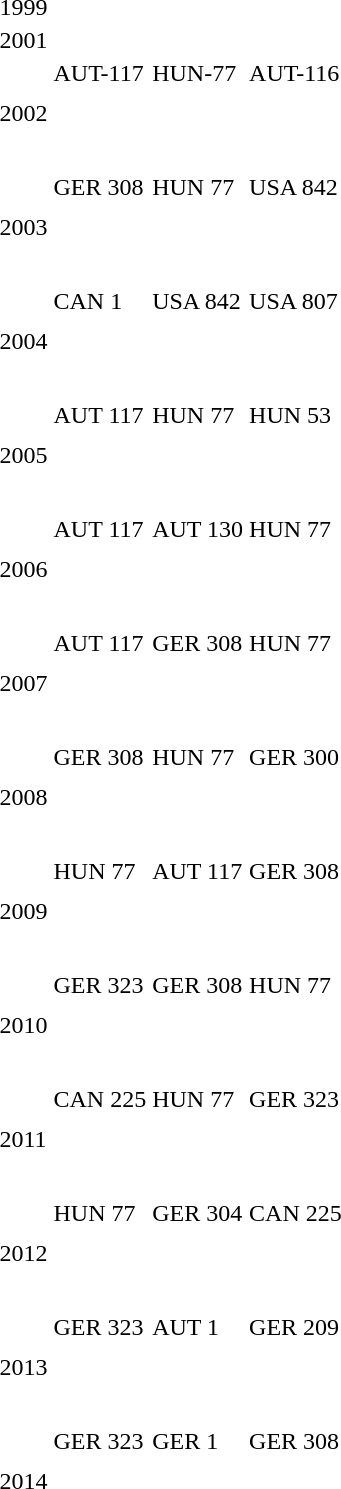<table>
<tr>
<td>1999</td>
<td></td>
<td></td>
<td></td>
<td></td>
</tr>
<tr>
<td>2001</td>
<td></td>
<td></td>
<td></td>
<td></td>
</tr>
<tr>
<td>2002</td>
<td>AUT-117 <br><br><br><br>
</td>
<td>HUN-77 <br><br><br><br>
</td>
<td>AUT-116 <br><br><br><br>
</td>
</tr>
<tr>
<td>2003</td>
<td>GER 308 <br><br><br><br>
</td>
<td>HUN 77 <br><br><br><br>
</td>
<td>USA 842 <br><br><br><br>
</td>
</tr>
<tr>
<td>2004</td>
<td>CAN 1 <br><br><br><br>
</td>
<td>USA 842 <br><br><br><br>
</td>
<td>USA 807 <br><br><br><br>
</td>
</tr>
<tr>
<td>2005</td>
<td>AUT 117 <br><br><br><br>
</td>
<td>HUN 77 <br><br><br><br>
</td>
<td>HUN 53 <br><br><br><br>
</td>
</tr>
<tr>
<td>2006</td>
<td>AUT 117 <br><br><br><br>
</td>
<td>AUT 130 <br><br><br><br>
</td>
<td>HUN 77 <br><br><br><br>
</td>
</tr>
<tr>
<td>2007</td>
<td>AUT 117 <br><br><br><br>
</td>
<td>GER 308 <br><br><br><br>
</td>
<td>HUN 77 <br><br><br><br>
</td>
</tr>
<tr>
<td>2008</td>
<td>GER 308 <br><br><br><br>
</td>
<td>HUN 77 <br><br><br><br>
</td>
<td>GER 300 <br><br><br><br>
</td>
</tr>
<tr>
<td>2009</td>
<td>HUN 77 <br><br><br><br>
</td>
<td>AUT 117 <br><br><br><br>
</td>
<td>GER 308 <br><br><br><br>
</td>
</tr>
<tr>
<td>2010</td>
<td>GER 323 <br><br><br><br>
</td>
<td>GER 308 <br><br><br><br>
</td>
<td>HUN 77 <br><br><br><br>
</td>
</tr>
<tr>
<td>2011</td>
<td>CAN 225 <br><br><br><br>
</td>
<td>HUN 77 <br><br><br><br>
</td>
<td>GER 323 <br><br><br><br>
</td>
</tr>
<tr>
<td>2012</td>
<td>HUN 77 <br><br><br><br>
</td>
<td>GER 304 <br><br><br><br>
</td>
<td>CAN 225 <br><br><br><br>
</td>
</tr>
<tr>
<td>2013</td>
<td>GER 323 <br><br><br><br>
</td>
<td>AUT 1 <br><br><br><br>
</td>
<td>GER 209 <br><br><br><br>
</td>
</tr>
<tr>
<td>2014</td>
<td>GER 323 <br><br><br><br>
</td>
<td>GER 1 <br><br><br><br>
</td>
<td>GER 308 <br><br><br><br>
</td>
</tr>
</table>
